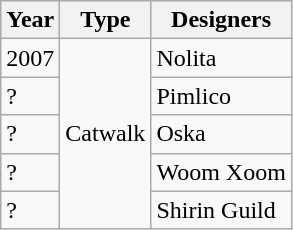<table class="wikitable">
<tr>
<th>Year</th>
<th>Type</th>
<th>Designers</th>
</tr>
<tr>
<td>2007</td>
<td rowspan=5>Catwalk</td>
<td>Nolita</td>
</tr>
<tr>
<td>?</td>
<td>Pimlico</td>
</tr>
<tr>
<td>?</td>
<td>Oska</td>
</tr>
<tr>
<td>?</td>
<td>Woom Xoom</td>
</tr>
<tr>
<td>?</td>
<td>Shirin Guild</td>
</tr>
</table>
